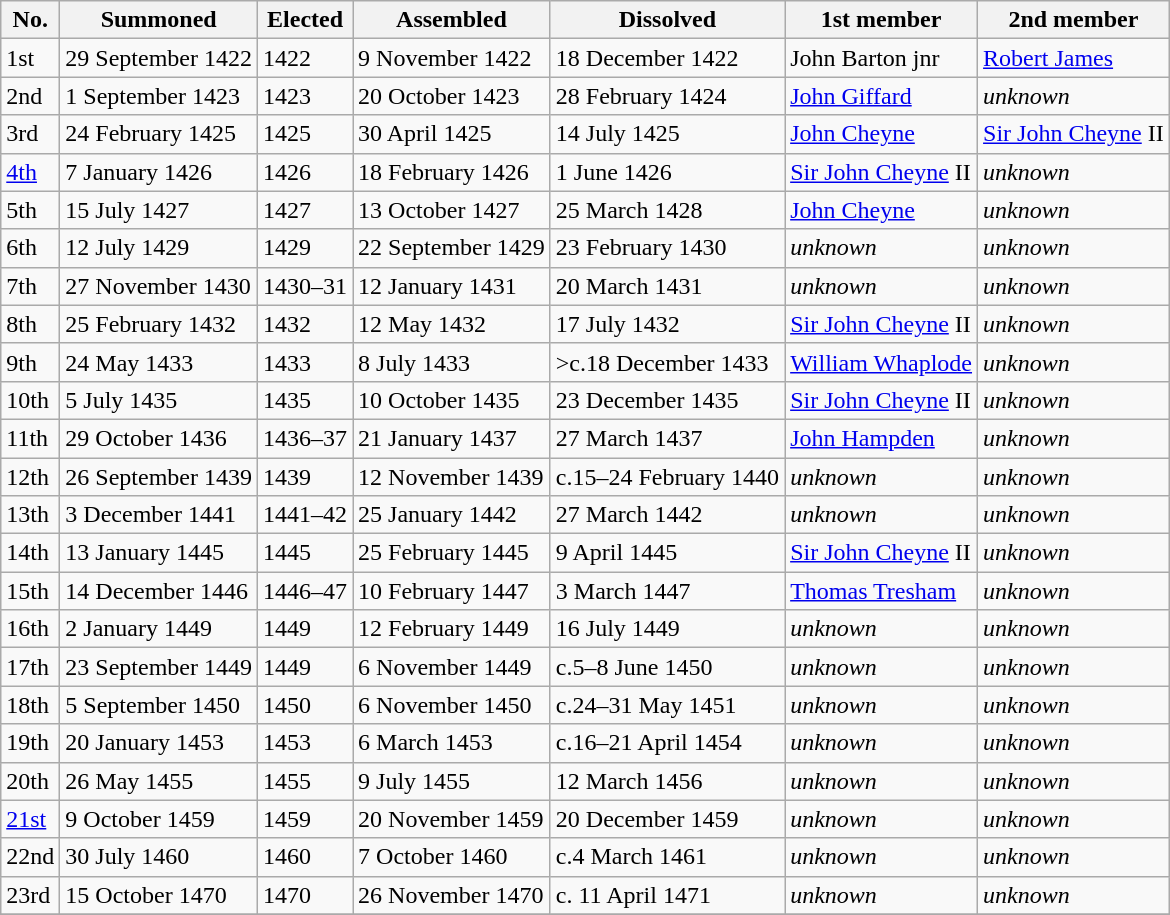<table class="wikitable">
<tr>
<th>No.</th>
<th>Summoned</th>
<th>Elected</th>
<th>Assembled</th>
<th>Dissolved</th>
<th>1st member</th>
<th>2nd member</th>
</tr>
<tr>
<td>1st</td>
<td>29 September 1422</td>
<td>1422</td>
<td>9 November 1422</td>
<td>18 December 1422</td>
<td>John Barton jnr</td>
<td><a href='#'>Robert James</a></td>
</tr>
<tr>
<td>2nd</td>
<td>1 September 1423</td>
<td>1423</td>
<td>20 October 1423</td>
<td>28 February 1424</td>
<td><a href='#'>John Giffard</a></td>
<td><em>unknown</em></td>
</tr>
<tr>
<td>3rd</td>
<td>24 February 1425</td>
<td>1425</td>
<td>30 April 1425</td>
<td>14 July 1425</td>
<td><a href='#'>John Cheyne</a></td>
<td><a href='#'>Sir John Cheyne</a> II</td>
</tr>
<tr>
<td><a href='#'>4th</a></td>
<td>7 January 1426</td>
<td>1426</td>
<td>18 February 1426</td>
<td>1 June 1426</td>
<td><a href='#'>Sir John Cheyne</a> II</td>
<td><em>unknown</em></td>
</tr>
<tr>
<td>5th</td>
<td>15 July 1427</td>
<td>1427</td>
<td>13 October 1427</td>
<td>25 March 1428</td>
<td><a href='#'>John Cheyne</a></td>
<td><em>unknown</em></td>
</tr>
<tr>
<td>6th</td>
<td>12 July 1429</td>
<td>1429</td>
<td>22 September 1429</td>
<td>23 February 1430</td>
<td><em>unknown</em></td>
<td><em>unknown</em></td>
</tr>
<tr>
<td>7th</td>
<td>27 November 1430</td>
<td>1430–31</td>
<td>12 January 1431</td>
<td>20 March 1431</td>
<td><em>unknown</em></td>
<td><em>unknown</em></td>
</tr>
<tr>
<td>8th</td>
<td>25 February 1432</td>
<td>1432</td>
<td>12 May 1432</td>
<td>17 July 1432</td>
<td><a href='#'>Sir John Cheyne</a> II</td>
<td><em>unknown</em></td>
</tr>
<tr>
<td>9th</td>
<td>24 May 1433</td>
<td>1433</td>
<td>8 July 1433</td>
<td>>c.18 December 1433</td>
<td><a href='#'>William Whaplode</a></td>
<td><em>unknown</em></td>
</tr>
<tr>
<td>10th</td>
<td>5 July 1435</td>
<td>1435</td>
<td>10 October 1435</td>
<td>23 December 1435</td>
<td><a href='#'>Sir John Cheyne</a> II</td>
<td><em>unknown</em></td>
</tr>
<tr>
<td>11th</td>
<td>29 October 1436</td>
<td>1436–37</td>
<td>21 January 1437</td>
<td>27 March 1437</td>
<td><a href='#'>John Hampden</a></td>
<td><em>unknown</em></td>
</tr>
<tr>
<td>12th</td>
<td>26 September 1439</td>
<td>1439</td>
<td>12 November 1439</td>
<td>c.15–24 February 1440</td>
<td><em>unknown</em></td>
<td><em>unknown</em></td>
</tr>
<tr>
<td>13th</td>
<td>3 December 1441</td>
<td>1441–42</td>
<td>25 January 1442</td>
<td>27 March 1442</td>
<td><em>unknown</em></td>
<td><em>unknown</em></td>
</tr>
<tr>
<td>14th</td>
<td>13 January 1445</td>
<td>1445</td>
<td>25 February 1445</td>
<td>9 April 1445</td>
<td><a href='#'>Sir John Cheyne</a> II</td>
<td><em>unknown</em></td>
</tr>
<tr>
<td>15th</td>
<td>14 December 1446</td>
<td>1446–47</td>
<td>10 February 1447</td>
<td>3 March 1447</td>
<td><a href='#'>Thomas Tresham</a></td>
<td><em>unknown</em></td>
</tr>
<tr>
<td>16th</td>
<td>2 January 1449</td>
<td>1449</td>
<td>12 February 1449</td>
<td>16 July 1449</td>
<td><em>unknown</em></td>
<td><em>unknown</em></td>
</tr>
<tr>
<td>17th</td>
<td>23 September 1449</td>
<td>1449</td>
<td>6 November 1449</td>
<td>c.5–8 June 1450</td>
<td><em>unknown</em></td>
<td><em>unknown</em></td>
</tr>
<tr>
<td>18th</td>
<td>5 September 1450</td>
<td>1450</td>
<td>6 November 1450</td>
<td>c.24–31 May 1451</td>
<td><em>unknown</em></td>
<td><em>unknown</em></td>
</tr>
<tr>
<td>19th</td>
<td>20 January 1453</td>
<td>1453</td>
<td>6 March 1453</td>
<td>c.16–21 April 1454</td>
<td><em>unknown</em></td>
<td><em>unknown</em></td>
</tr>
<tr>
<td>20th</td>
<td>26 May 1455</td>
<td>1455</td>
<td>9 July 1455</td>
<td>12 March 1456</td>
<td><em>unknown</em></td>
<td><em>unknown</em></td>
</tr>
<tr>
<td><a href='#'>21st</a></td>
<td>9 October 1459</td>
<td>1459</td>
<td>20 November 1459</td>
<td>20 December 1459</td>
<td><em>unknown</em></td>
<td><em>unknown</em></td>
</tr>
<tr>
<td>22nd</td>
<td>30 July 1460</td>
<td>1460</td>
<td>7 October 1460</td>
<td>c.4 March 1461</td>
<td><em>unknown</em></td>
<td><em>unknown</em></td>
</tr>
<tr>
<td>23rd</td>
<td>15 October 1470</td>
<td>1470</td>
<td>26 November 1470</td>
<td>c. 11 April 1471</td>
<td><em>unknown</em></td>
<td><em>unknown</em></td>
</tr>
<tr>
</tr>
</table>
